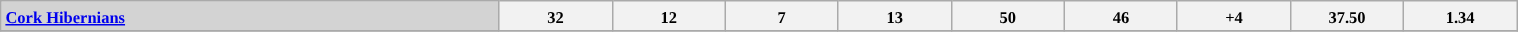<table class="wikitable" style="border-collapse:collapse; margin:auto; width:80%; text-align:center; font-size: 11px">
<tr style="height: 20px;">
<th style="text-align:left; background: #D3D3D3;  width=170px"><a href='#'>Cork Hibernians</a></th>
<th width=70px>32</th>
<th width=70px>12</th>
<th width=70px>7</th>
<th width=70px>13</th>
<th width=70px>50</th>
<th width=70px>46</th>
<th width=70px>+4</th>
<th width=70px>37.50</th>
<th width=70px>1.34</th>
</tr>
<tr>
</tr>
</table>
